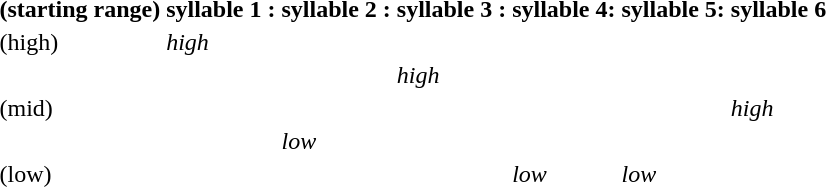<table>
<tr>
<th>(starting range)</th>
<th>syllable 1 :</th>
<th>syllable 2 :</th>
<th>syllable 3 :</th>
<th>syllable 4:</th>
<th>syllable 5:</th>
<th>syllable 6</th>
</tr>
<tr>
<td>(high)</td>
<td><em>high</em></td>
</tr>
<tr>
<td></td>
<td></td>
<td></td>
<td><em>high</em></td>
</tr>
<tr>
<td>(mid)</td>
<td></td>
<td></td>
<td></td>
<td></td>
<td></td>
<td><em>high</em></td>
</tr>
<tr>
<td></td>
<td></td>
<td><em>low</em></td>
</tr>
<tr>
<td>(low)</td>
<td></td>
<td></td>
<td></td>
<td><em>low</em></td>
<td><em>low</em></td>
</tr>
</table>
